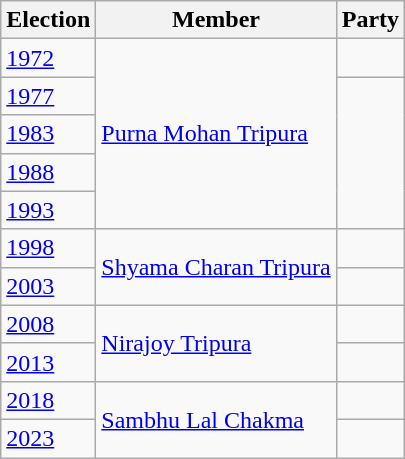<table class="wikitable sortable">
<tr>
<th>Election</th>
<th>Member</th>
<th colspan=2>Party</th>
</tr>
<tr>
<td><a href='#'>1972</a></td>
<td rowspan=5><a href='#'>Purna Mohan Tripura</a></td>
<td></td>
</tr>
<tr>
<td><a href='#'>1977</a></td>
</tr>
<tr>
<td><a href='#'>1983</a></td>
</tr>
<tr>
<td><a href='#'>1988</a></td>
</tr>
<tr>
<td><a href='#'>1993</a></td>
</tr>
<tr>
<td><a href='#'>1998</a></td>
<td rowspan=2><a href='#'>Shyama Charan Tripura</a></td>
<td></td>
</tr>
<tr>
<td><a href='#'>2003</a></td>
<td></td>
</tr>
<tr>
<td><a href='#'>2008</a></td>
<td rowspan=2><a href='#'>Nirajoy Tripura</a></td>
<td></td>
</tr>
<tr>
<td><a href='#'>2013</a></td>
</tr>
<tr>
<td><a href='#'>2018</a></td>
<td rowspan=2><a href='#'>Sambhu Lal Chakma</a></td>
<td></td>
</tr>
<tr>
<td><a href='#'>2023</a></td>
</tr>
</table>
